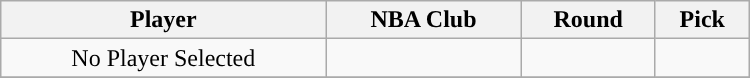<table class="wikitable" width="500">
<tr>
<th>Player</th>
<th>NBA Club</th>
<th>Round</th>
<th>Pick</th>
</tr>
<tr align="center" bgcolor="">
<td>No Player Selected</td>
<td></td>
<td></td>
<td></td>
</tr>
<tr align="center" bgcolor="">
</tr>
</table>
